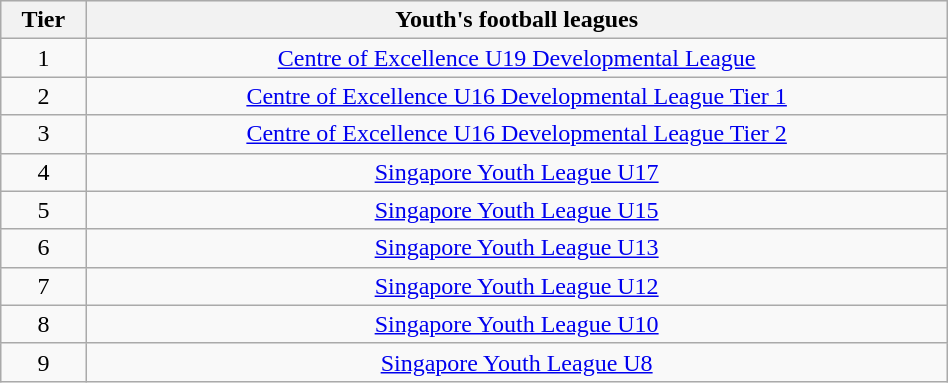<table class="wikitable" width="50%" style="text-align: center;">
<tr style="background:#efefef;">
<th>Tier</th>
<th colspan=2>Youth's football leagues</th>
</tr>
<tr>
<td>1</td>
<td colspan=2><a href='#'>Centre of Excellence U19 Developmental League</a></td>
</tr>
<tr>
<td>2</td>
<td colspan=2><a href='#'>Centre of Excellence U16 Developmental League Tier 1</a></td>
</tr>
<tr>
<td>3</td>
<td colspan=2><a href='#'>Centre of Excellence U16 Developmental League Tier 2</a></td>
</tr>
<tr>
<td>4</td>
<td colspan=2><a href='#'>Singapore Youth League U17</a></td>
</tr>
<tr>
<td>5</td>
<td colspan=2><a href='#'>Singapore Youth League U15</a></td>
</tr>
<tr>
<td>6</td>
<td colspan=2><a href='#'>Singapore Youth League U13</a></td>
</tr>
<tr>
<td>7</td>
<td colspan=2><a href='#'>Singapore Youth League U12</a></td>
</tr>
<tr>
<td>8</td>
<td colspan=2><a href='#'>Singapore Youth League U10</a></td>
</tr>
<tr>
<td>9</td>
<td colspan=2><a href='#'>Singapore Youth League U8</a></td>
</tr>
</table>
